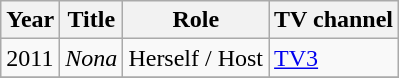<table class="wikitable">
<tr>
<th>Year</th>
<th>Title</th>
<th>Role</th>
<th>TV channel</th>
</tr>
<tr>
<td>2011</td>
<td><em>Nona</em></td>
<td>Herself / Host</td>
<td><a href='#'>TV3</a></td>
</tr>
<tr>
</tr>
</table>
